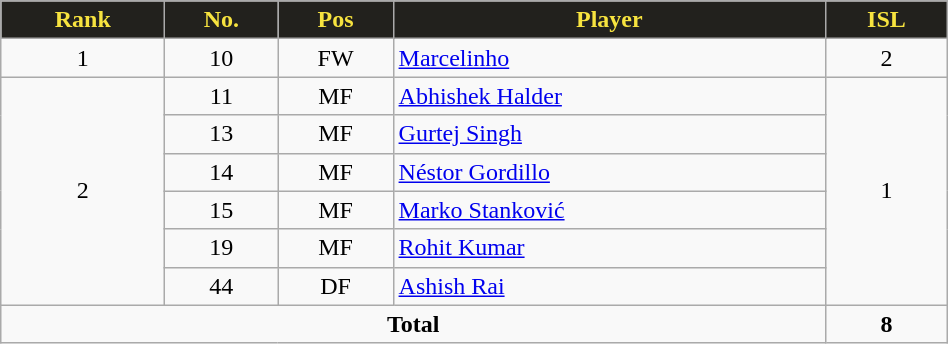<table class="wikitable" style="text-align: center;width:50%;">
<tr>
<th style="background:#22211D; color:#F7E33F">Rank</th>
<th style="background:#22211D; color:#F7E33F">No.</th>
<th style="background:#22211D; color:#F7E33F">Pos</th>
<th style="background:#22211D; color:#F7E33F">Player</th>
<th style="background:#22211D; color:#F7E33F">ISL</th>
</tr>
<tr>
<td>1</td>
<td>10</td>
<td>FW</td>
<td align=left> <a href='#'>Marcelinho</a></td>
<td>2</td>
</tr>
<tr>
<td rowspan=6>2</td>
<td>11</td>
<td>MF</td>
<td align=left> <a href='#'>Abhishek Halder</a></td>
<td rowspan=6>1</td>
</tr>
<tr>
<td>13</td>
<td>MF</td>
<td align=left> <a href='#'>Gurtej Singh</a></td>
</tr>
<tr>
<td>14</td>
<td>MF</td>
<td align=left> <a href='#'>Néstor Gordillo</a></td>
</tr>
<tr>
<td>15</td>
<td>MF</td>
<td align=left> <a href='#'>Marko Stanković</a></td>
</tr>
<tr>
<td>19</td>
<td>MF</td>
<td align=left> <a href='#'>Rohit Kumar</a></td>
</tr>
<tr>
<td>44</td>
<td>DF</td>
<td align=left> <a href='#'>Ashish Rai</a></td>
</tr>
<tr>
<td colspan="4"><strong>Total</strong></td>
<td><strong>8</strong></td>
</tr>
</table>
